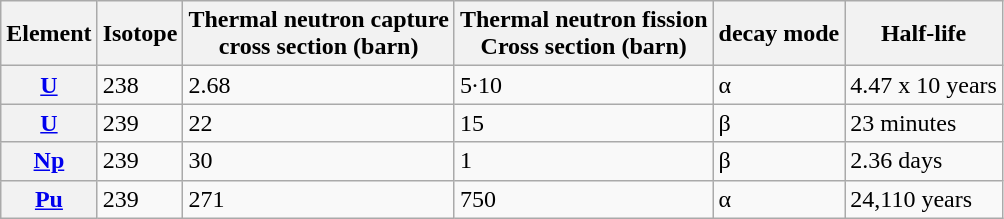<table class="wikitable">
<tr>
<th>Element</th>
<th>Isotope</th>
<th>Thermal neutron capture<br>cross section (barn)</th>
<th>Thermal neutron fission <br>Cross section (barn)</th>
<th>decay mode</th>
<th>Half-life</th>
</tr>
<tr>
<th><a href='#'>U</a></th>
<td>238</td>
<td>2.68</td>
<td>5·10</td>
<td>α</td>
<td>4.47 x 10 years</td>
</tr>
<tr>
<th><a href='#'>U</a></th>
<td>239</td>
<td>22</td>
<td>15</td>
<td>β</td>
<td>23 minutes</td>
</tr>
<tr>
<th><a href='#'>Np</a></th>
<td>239</td>
<td>30</td>
<td>1</td>
<td>β</td>
<td>2.36 days</td>
</tr>
<tr>
<th><a href='#'>Pu</a></th>
<td>239</td>
<td>271</td>
<td>750</td>
<td>α</td>
<td>24,110 years</td>
</tr>
</table>
